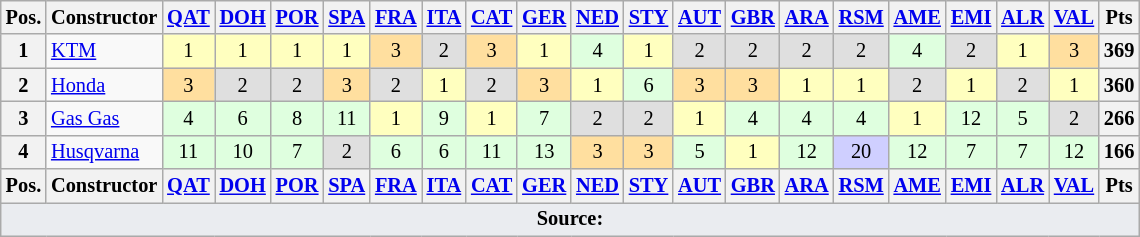<table class="wikitable" style="font-size:85%; text-align:center;">
<tr>
<th>Pos.</th>
<th>Constructor</th>
<th><a href='#'>QAT</a><br></th>
<th><a href='#'>DOH</a><br></th>
<th><a href='#'>POR</a><br></th>
<th><a href='#'>SPA</a><br></th>
<th><a href='#'>FRA</a><br></th>
<th><a href='#'>ITA</a><br></th>
<th><a href='#'>CAT</a><br></th>
<th><a href='#'>GER</a><br></th>
<th><a href='#'>NED</a><br></th>
<th><a href='#'>STY</a><br></th>
<th><a href='#'>AUT</a><br></th>
<th><a href='#'>GBR</a><br></th>
<th><a href='#'>ARA</a><br></th>
<th><a href='#'>RSM</a><br></th>
<th><a href='#'>AME</a><br></th>
<th><a href='#'>EMI</a><br></th>
<th><a href='#'>ALR</a><br></th>
<th><a href='#'>VAL</a><br></th>
<th>Pts</th>
</tr>
<tr>
<th>1</th>
<td align=left> <a href='#'>KTM</a></td>
<td style="background:#ffffbf;">1</td>
<td style="background:#ffffbf;">1</td>
<td style="background:#ffffbf;">1</td>
<td style="background:#ffffbf;">1</td>
<td style="background:#ffdf9f;">3</td>
<td style="background:#dfdfdf;">2</td>
<td style="background:#ffdf9f;">3</td>
<td style="background:#ffffbf;">1</td>
<td style="background:#dfffdf;">4</td>
<td style="background:#ffffbf;">1</td>
<td style="background:#dfdfdf;">2</td>
<td style="background:#dfdfdf;">2</td>
<td style="background:#dfdfdf;">2</td>
<td style="background:#dfdfdf;">2</td>
<td style="background:#dfffdf;">4</td>
<td style="background:#dfdfdf;">2</td>
<td style="background:#ffffbf;">1</td>
<td style="background:#ffdf9f;">3</td>
<th>369</th>
</tr>
<tr>
<th>2</th>
<td align=left> <a href='#'>Honda</a></td>
<td style="background:#ffdf9f;">3</td>
<td style="background:#dfdfdf;">2</td>
<td style="background:#dfdfdf;">2</td>
<td style="background:#ffdf9f;">3</td>
<td style="background:#dfdfdf;">2</td>
<td style="background:#ffffbf;">1</td>
<td style="background:#dfdfdf;">2</td>
<td style="background:#ffdf9f;">3</td>
<td style="background:#ffffbf;">1</td>
<td style="background:#dfffdf;">6</td>
<td style="background:#ffdf9f;">3</td>
<td style="background:#ffdf9f;">3</td>
<td style="background:#ffffbf;">1</td>
<td style="background:#ffffbf;">1</td>
<td style="background:#dfdfdf;">2</td>
<td style="background:#ffffbf;">1</td>
<td style="background:#dfdfdf;">2</td>
<td style="background:#ffffbf;">1</td>
<th>360</th>
</tr>
<tr>
<th>3</th>
<td align=left> <a href='#'>Gas Gas</a></td>
<td style="background:#dfffdf;">4</td>
<td style="background:#dfffdf;">6</td>
<td style="background:#dfffdf;">8</td>
<td style="background:#dfffdf;">11</td>
<td style="background:#ffffbf;">1</td>
<td style="background:#dfffdf;">9</td>
<td style="background:#ffffbf;">1</td>
<td style="background:#dfffdf;">7</td>
<td style="background:#dfdfdf;">2</td>
<td style="background:#dfdfdf;">2</td>
<td style="background:#ffffbf;">1</td>
<td style="background:#dfffdf;">4</td>
<td style="background:#dfffdf;">4</td>
<td style="background:#dfffdf;">4</td>
<td style="background:#ffffbf;">1</td>
<td style="background:#dfffdf;">12</td>
<td style="background:#dfffdf;">5</td>
<td style="background:#dfdfdf;">2</td>
<th>266</th>
</tr>
<tr>
<th>4</th>
<td align=left nowrap> <a href='#'>Husqvarna</a></td>
<td style="background:#dfffdf;">11</td>
<td style="background:#dfffdf;">10</td>
<td style="background:#dfffdf;">7</td>
<td style="background:#dfdfdf;">2</td>
<td style="background:#dfffdf;">6</td>
<td style="background:#dfffdf;">6</td>
<td style="background:#dfffdf;">11</td>
<td style="background:#dfffdf;">13</td>
<td style="background:#ffdf9f;">3</td>
<td style="background:#ffdf9f;">3</td>
<td style="background:#dfffdf;">5</td>
<td style="background:#ffffbf;">1</td>
<td style="background:#dfffdf;">12</td>
<td style="background:#cfcfff;">20</td>
<td style="background:#dfffdf;">12</td>
<td style="background:#dfffdf;">7</td>
<td style="background:#dfffdf;">7</td>
<td style="background:#dfffdf;">12</td>
<th>166</th>
</tr>
<tr>
<th>Pos.</th>
<th>Constructor</th>
<th><a href='#'>QAT</a><br></th>
<th><a href='#'>DOH</a><br></th>
<th><a href='#'>POR</a><br></th>
<th><a href='#'>SPA</a><br></th>
<th><a href='#'>FRA</a><br></th>
<th><a href='#'>ITA</a><br></th>
<th><a href='#'>CAT</a><br></th>
<th><a href='#'>GER</a><br></th>
<th><a href='#'>NED</a><br></th>
<th><a href='#'>STY</a><br></th>
<th><a href='#'>AUT</a><br></th>
<th><a href='#'>GBR</a><br></th>
<th><a href='#'>ARA</a><br></th>
<th><a href='#'>RSM</a><br></th>
<th><a href='#'>AME</a><br></th>
<th><a href='#'>EMI</a><br></th>
<th><a href='#'>ALR</a><br></th>
<th><a href='#'>VAL</a><br></th>
<th>Pts</th>
</tr>
<tr>
<td colspan="22" style="background-color:#EAECF0;text-align:center"><strong>Source:</strong></td>
</tr>
</table>
